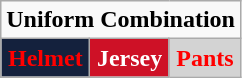<table class="wikitable"  style="display: inline-table;">
<tr>
<td align="center" Colspan="3"><strong>Uniform Combination</strong></td>
</tr>
<tr align="center">
<td style="background:#14213D; color:red"><strong>Helmet</strong></td>
<td style="background:#CE1126; color:white"><strong>Jersey</strong></td>
<td style="background:lightgrey; color:red"><strong>Pants</strong></td>
</tr>
</table>
